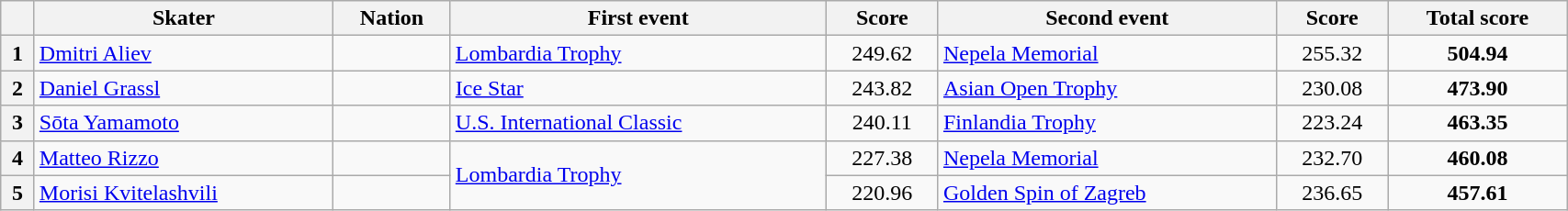<table class="wikitable unsortable" style="text-align:left; width:90%">
<tr>
<th scope="col"></th>
<th scope="col">Skater</th>
<th scope="col">Nation</th>
<th scope="col">First event</th>
<th scope="col">Score</th>
<th scope="col">Second event</th>
<th scope="col">Score</th>
<th scope="col">Total score</th>
</tr>
<tr>
<th scope="row">1</th>
<td><a href='#'>Dmitri Aliev</a></td>
<td></td>
<td><a href='#'>Lombardia Trophy</a></td>
<td style="text-align:center">249.62</td>
<td><a href='#'>Nepela Memorial</a></td>
<td style="text-align:center">255.32</td>
<td style="text-align:center"><strong>504.94</strong></td>
</tr>
<tr>
<th scope="row">2</th>
<td><a href='#'>Daniel Grassl</a></td>
<td></td>
<td><a href='#'>Ice Star</a></td>
<td style="text-align:center">243.82</td>
<td><a href='#'>Asian Open Trophy</a></td>
<td style="text-align:center">230.08</td>
<td style="text-align:center"><strong>473.90</strong></td>
</tr>
<tr>
<th scope="row">3</th>
<td><a href='#'>Sōta Yamamoto</a></td>
<td></td>
<td><a href='#'>U.S. International Classic</a></td>
<td style="text-align:center">240.11</td>
<td><a href='#'>Finlandia Trophy</a></td>
<td style="text-align:center">223.24</td>
<td style="text-align:center"><strong>463.35</strong></td>
</tr>
<tr>
<th scope="row">4</th>
<td><a href='#'>Matteo Rizzo</a></td>
<td></td>
<td rowspan="2"><a href='#'>Lombardia Trophy</a></td>
<td style="text-align:center">227.38</td>
<td><a href='#'>Nepela Memorial</a></td>
<td style="text-align:center">232.70</td>
<td style="text-align:center"><strong>460.08</strong></td>
</tr>
<tr>
<th scope="row">5</th>
<td><a href='#'>Morisi Kvitelashvili</a></td>
<td></td>
<td style="text-align:center">220.96</td>
<td><a href='#'>Golden Spin of Zagreb</a></td>
<td style="text-align:center">236.65</td>
<td style="text-align:center"><strong>457.61</strong></td>
</tr>
</table>
